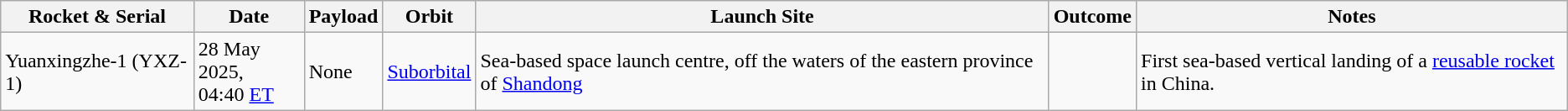<table class="wikitable">
<tr>
<th>Rocket & Serial</th>
<th>Date</th>
<th>Payload</th>
<th>Orbit</th>
<th>Launch Site</th>
<th>Outcome</th>
<th>Notes</th>
</tr>
<tr>
<td>Yuanxingzhe-1 (YXZ-1)</td>
<td>28 May 2025,<br>04:40 <a href='#'>ET</a></td>
<td>None</td>
<td><a href='#'>Suborbital</a></td>
<td>Sea-based space launch centre, off the waters of the eastern province of <a href='#'>Shandong</a></td>
<td></td>
<td>First sea-based vertical landing of a <a href='#'>reusable rocket</a> in China.</td>
</tr>
</table>
